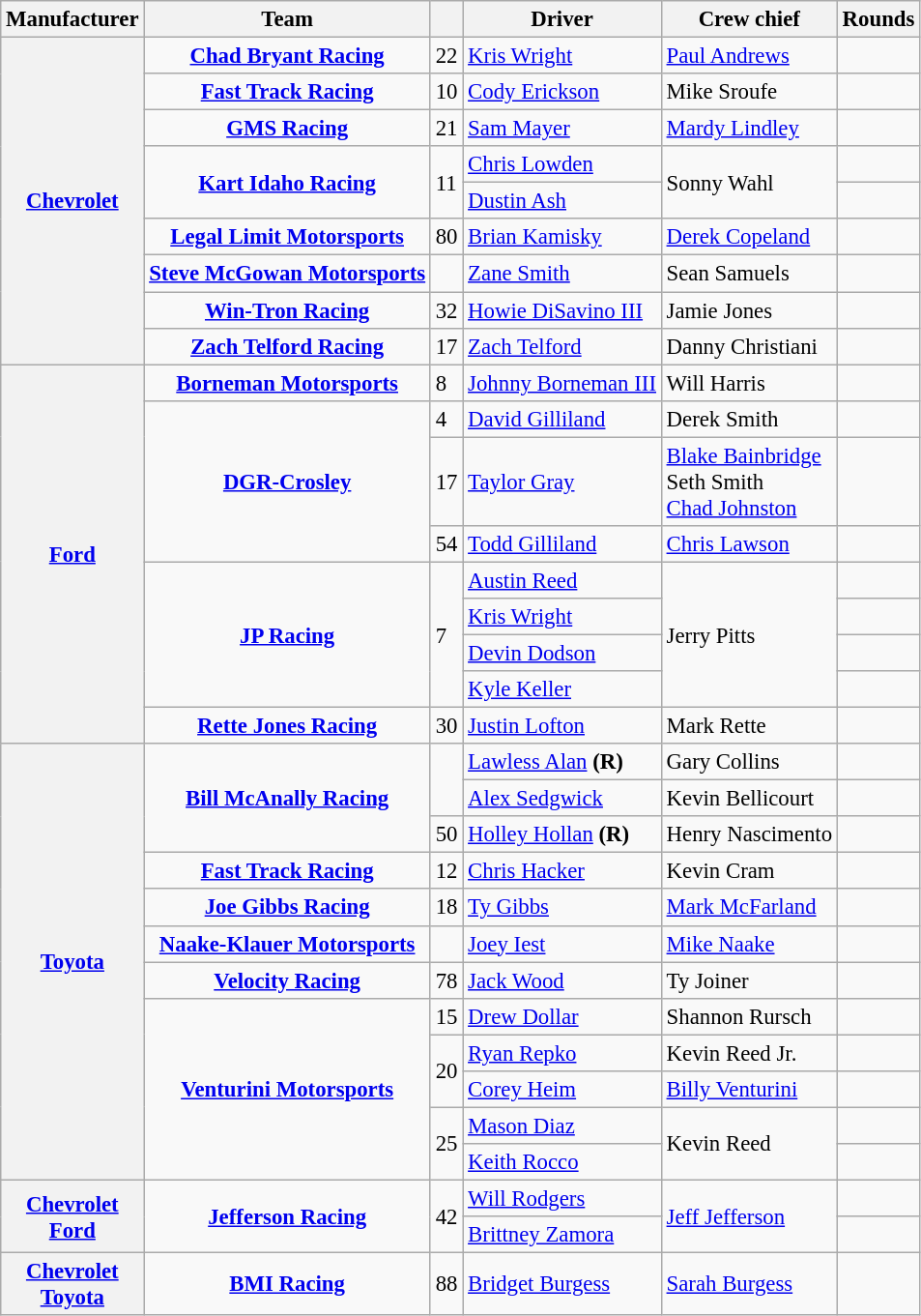<table class="wikitable" style="font-size: 95%;">
<tr>
<th>Manufacturer</th>
<th>Team</th>
<th></th>
<th>Driver</th>
<th>Crew chief</th>
<th>Rounds</th>
</tr>
<tr>
<th rowspan=9><a href='#'>Chevrolet</a></th>
<td style="text-align:center;"><strong><a href='#'>Chad Bryant Racing</a></strong></td>
<td>22</td>
<td><a href='#'>Kris Wright</a></td>
<td><a href='#'>Paul Andrews</a></td>
<td></td>
</tr>
<tr>
<td style="text-align:center;"><strong><a href='#'>Fast Track Racing</a></strong></td>
<td>10</td>
<td><a href='#'>Cody Erickson</a></td>
<td>Mike Sroufe</td>
<td></td>
</tr>
<tr>
<td style="text-align:center;"><strong><a href='#'>GMS Racing</a></strong></td>
<td>21</td>
<td><a href='#'>Sam Mayer</a></td>
<td><a href='#'>Mardy Lindley</a></td>
<td></td>
</tr>
<tr>
<td rowspan=2 style="text-align:center;"><strong><a href='#'>Kart Idaho Racing</a></strong></td>
<td rowspan=2>11</td>
<td><a href='#'>Chris Lowden</a></td>
<td rowspan=2>Sonny Wahl</td>
<td></td>
</tr>
<tr>
<td><a href='#'>Dustin Ash</a></td>
<td></td>
</tr>
<tr>
<td style="text-align:center;"><strong><a href='#'>Legal Limit Motorsports</a></strong></td>
<td>80</td>
<td><a href='#'>Brian Kamisky</a></td>
<td><a href='#'>Derek Copeland</a></td>
<td></td>
</tr>
<tr>
<td style="text-align:center;"><a href='#'><strong>Steve McGowan Motorsports</strong></a></td>
<td></td>
<td><a href='#'>Zane Smith</a></td>
<td>Sean Samuels</td>
<td></td>
</tr>
<tr>
<td style="text-align:center;"><strong><a href='#'>Win-Tron Racing</a></strong></td>
<td>32</td>
<td><a href='#'>Howie DiSavino III</a></td>
<td>Jamie Jones</td>
<td></td>
</tr>
<tr>
<td style="text-align:center;"><a href='#'><strong>Zach Telford Racing</strong></a></td>
<td>17</td>
<td><a href='#'>Zach Telford</a></td>
<td>Danny Christiani</td>
<td></td>
</tr>
<tr>
<th rowspan=9><a href='#'>Ford</a></th>
<td style="text-align:center;"><strong><a href='#'>Borneman Motorsports</a></strong></td>
<td>8</td>
<td><a href='#'>Johnny Borneman III</a></td>
<td>Will Harris</td>
<td></td>
</tr>
<tr>
<td rowspan=3 style="text-align:center;"><strong><a href='#'>DGR-Crosley</a></strong></td>
<td>4</td>
<td><a href='#'>David Gilliland</a></td>
<td>Derek Smith</td>
<td></td>
</tr>
<tr>
<td>17</td>
<td><a href='#'>Taylor Gray</a></td>
<td><a href='#'>Blake Bainbridge</a> <small></small> <br> Seth Smith <small></small> <br> <a href='#'>Chad Johnston</a> <small></small></td>
<td></td>
</tr>
<tr>
<td>54</td>
<td><a href='#'>Todd Gilliland</a></td>
<td><a href='#'>Chris Lawson</a></td>
<td></td>
</tr>
<tr>
<td rowspan=4 style="text-align:center;"><strong><a href='#'>JP Racing</a></strong></td>
<td rowspan=4>7</td>
<td><a href='#'>Austin Reed</a></td>
<td rowspan=4>Jerry Pitts</td>
<td></td>
</tr>
<tr>
<td><a href='#'>Kris Wright</a></td>
<td></td>
</tr>
<tr>
<td><a href='#'>Devin Dodson</a></td>
<td></td>
</tr>
<tr>
<td><a href='#'>Kyle Keller</a></td>
<td></td>
</tr>
<tr>
<td style="text-align:center;"><strong><a href='#'>Rette Jones Racing</a></strong></td>
<td>30</td>
<td><a href='#'>Justin Lofton</a></td>
<td>Mark Rette</td>
<td></td>
</tr>
<tr>
<th rowspan=12><a href='#'>Toyota</a></th>
<td rowspan=3 style="text-align:center;"><strong><a href='#'>Bill McAnally Racing</a></strong></td>
<td rowspan=2></td>
<td><a href='#'>Lawless Alan</a> <strong>(R)</strong></td>
<td>Gary Collins</td>
<td></td>
</tr>
<tr>
<td><a href='#'>Alex Sedgwick</a></td>
<td>Kevin Bellicourt</td>
<td></td>
</tr>
<tr>
<td>50</td>
<td><a href='#'>Holley Hollan</a> <strong>(R)</strong></td>
<td>Henry Nascimento</td>
<td></td>
</tr>
<tr>
<td style="text-align:center;"><strong><a href='#'>Fast Track Racing</a></strong></td>
<td>12</td>
<td><a href='#'>Chris Hacker</a></td>
<td>Kevin Cram</td>
<td></td>
</tr>
<tr>
<td style="text-align:center;"><strong><a href='#'>Joe Gibbs Racing</a></strong></td>
<td>18</td>
<td><a href='#'>Ty Gibbs</a></td>
<td><a href='#'>Mark McFarland</a></td>
<td></td>
</tr>
<tr>
<td style="text-align:center;"><strong><a href='#'>Naake-Klauer Motorsports</a></strong></td>
<td></td>
<td><a href='#'>Joey Iest</a></td>
<td><a href='#'>Mike Naake</a></td>
<td></td>
</tr>
<tr>
<td style="text-align:center;"><strong><a href='#'>Velocity Racing</a></strong></td>
<td>78</td>
<td><a href='#'>Jack Wood</a></td>
<td>Ty Joiner</td>
<td></td>
</tr>
<tr>
<td rowspan=5 style="text-align:center;"><strong><a href='#'>Venturini Motorsports</a></strong></td>
<td>15</td>
<td><a href='#'>Drew Dollar</a></td>
<td>Shannon Rursch</td>
<td></td>
</tr>
<tr>
<td rowspan=2>20</td>
<td><a href='#'>Ryan Repko</a></td>
<td>Kevin Reed Jr.</td>
<td></td>
</tr>
<tr>
<td><a href='#'>Corey Heim</a></td>
<td><a href='#'>Billy Venturini</a></td>
<td></td>
</tr>
<tr>
<td rowspan=2>25</td>
<td><a href='#'>Mason Diaz</a></td>
<td rowspan=2>Kevin Reed</td>
<td></td>
</tr>
<tr>
<td><a href='#'>Keith Rocco</a></td>
<td></td>
</tr>
<tr>
<th rowspan=2><a href='#'>Chevrolet</a> <small></small> <br> <a href='#'>Ford</a> <small></small></th>
<td rowspan=2 style="text-align:center;"><strong><a href='#'>Jefferson Racing</a></strong></td>
<td rowspan=2>42</td>
<td><a href='#'>Will Rodgers</a></td>
<td rowspan=2><a href='#'>Jeff Jefferson</a></td>
<td></td>
</tr>
<tr>
<td><a href='#'>Brittney Zamora</a></td>
<td></td>
</tr>
<tr>
<th><a href='#'>Chevrolet</a> <small></small> <br> <a href='#'>Toyota</a> <small></small></th>
<td style="text-align:center;"><strong><a href='#'>BMI Racing</a></strong></td>
<td>88</td>
<td><a href='#'>Bridget Burgess</a></td>
<td><a href='#'>Sarah Burgess</a></td>
<td></td>
</tr>
</table>
